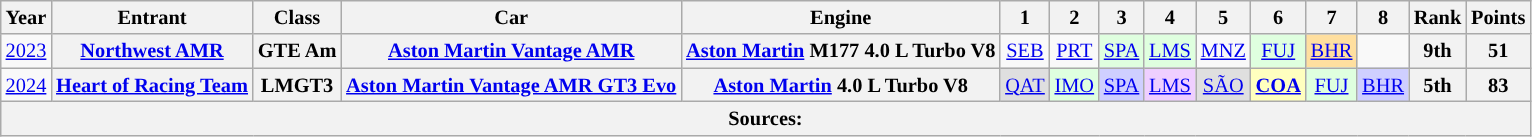<table class="wikitable" style="text-align:center; font-size:85%">
<tr>
<th>Year</th>
<th>Entrant</th>
<th>Class</th>
<th>Car</th>
<th>Engine</th>
<th>1</th>
<th>2</th>
<th>3</th>
<th>4</th>
<th>5</th>
<th>6</th>
<th>7</th>
<th>8</th>
<th>Rank</th>
<th>Points</th>
</tr>
<tr>
<td><a href='#'>2023</a></td>
<th nowrap><a href='#'>Northwest AMR</a></th>
<th nowrap>GTE Am</th>
<th nowrap><a href='#'>Aston Martin Vantage AMR</a></th>
<th nowrap><a href='#'>Aston Martin</a> M177 4.0 L Turbo V8</th>
<td><a href='#'>SEB</a></td>
<td><a href='#'>PRT</a></td>
<td style="background:#dfffdf;"><a href='#'>SPA</a><br></td>
<td style="background:#dfffdf;"><a href='#'>LMS</a><br></td>
<td><a href='#'>MNZ</a></td>
<td style="background:#dfffdf;"><a href='#'>FUJ</a><br></td>
<td style="background:#FFDF9F;”"><a href='#'>BHR</a><br></td>
<td></td>
<th>9th</th>
<th>51</th>
</tr>
<tr>
<td><a href='#'>2024</a></td>
<th nowrap><a href='#'>Heart of Racing Team</a></th>
<th>LMGT3</th>
<th nowrap><a href='#'>Aston Martin Vantage AMR GT3 Evo</a></th>
<th nowrap><a href='#'>Aston Martin</a> 4.0 L Turbo V8</th>
<td style="background:#DFDFDF;"><a href='#'>QAT</a><br></td>
<td style="background:#dfffdf;"><a href='#'>IMO</a><br></td>
<td style="background:#CFCFFF;”"><a href='#'>SPA</a><br></td>
<td style="background:#EFCFFF;"><a href='#'>LMS</a><br></td>
<td style="background:#DFDFDF;"><a href='#'>SÃO</a><br></td>
<td style="background:#FFFFBF;"><strong><a href='#'>COA</a></strong><br></td>
<td style="background:#DFFFDF;"><a href='#'>FUJ</a><br></td>
<td style="background:#CFCFFF;"><a href='#'>BHR</a><br></td>
<th>5th</th>
<th>83</th>
</tr>
<tr>
<th colspan="15">Sources:</th>
</tr>
</table>
